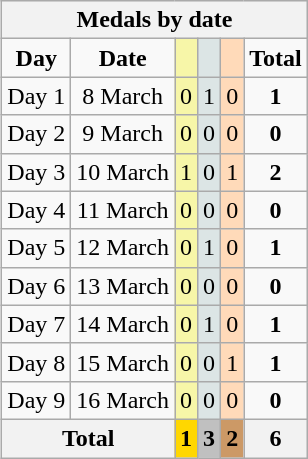<table class=wikitable style="float:right">
<tr style="background:#efefef;">
<th colspan=6>Medals by date</th>
</tr>
<tr align=center>
<td><strong>Day</strong></td>
<td><strong>Date</strong></td>
<td style="background:#f7f6a8;"></td>
<td style="background:#dce5e5;"></td>
<td style="background:#ffdab9;"></td>
<td><strong>Total</strong></td>
</tr>
<tr align=center>
<td>Day 1</td>
<td>8 March</td>
<td style="background:#f7f6a8;">0</td>
<td style="background:#dce5e5;">1</td>
<td style="background:#ffdab9;">0</td>
<td><strong>1</strong></td>
</tr>
<tr align=center>
<td>Day 2</td>
<td>9 March</td>
<td style="background:#f7f6a8;">0</td>
<td style="background:#dce5e5;">0</td>
<td style="background:#ffdab9;">0</td>
<td><strong>0</strong></td>
</tr>
<tr align=center>
<td>Day 3</td>
<td>10 March</td>
<td style="background:#f7f6a8;">1</td>
<td style="background:#dce5e5;">0</td>
<td style="background:#ffdab9;">1</td>
<td><strong>2</strong></td>
</tr>
<tr align=center>
<td>Day 4</td>
<td>11 March</td>
<td style="background:#f7f6a8;">0</td>
<td style="background:#dce5e5;">0</td>
<td style="background:#ffdab9;">0</td>
<td><strong>0</strong></td>
</tr>
<tr align=center>
<td>Day 5</td>
<td>12 March</td>
<td style="background:#f7f6a8;">0</td>
<td style="background:#dce5e5;">1</td>
<td style="background:#ffdab9;">0</td>
<td><strong>1</strong></td>
</tr>
<tr align=center>
<td>Day 6</td>
<td>13 March</td>
<td style="background:#f7f6a8;">0</td>
<td style="background:#dce5e5;">0</td>
<td style="background:#ffdab9;">0</td>
<td><strong>0</strong></td>
</tr>
<tr align=center>
<td>Day 7</td>
<td>14 March</td>
<td style="background:#f7f6a8;">0</td>
<td style="background:#dce5e5;">1</td>
<td style="background:#ffdab9;">0</td>
<td><strong>1</strong></td>
</tr>
<tr align=center>
<td>Day 8</td>
<td>15 March</td>
<td style="background:#f7f6a8;">0</td>
<td style="background:#dce5e5;">0</td>
<td style="background:#ffdab9;">1</td>
<td><strong>1</strong></td>
</tr>
<tr align=center>
<td>Day 9</td>
<td>16 March</td>
<td style="background:#f7f6a8;">0</td>
<td style="background:#dce5e5;">0</td>
<td style="background:#ffdab9;">0</td>
<td><strong>0</strong></td>
</tr>
<tr>
<th colspan=2>Total</th>
<th style="background:gold">1</th>
<th style="background:silver">3</th>
<th style="background:#c96">2</th>
<th>6</th>
</tr>
</table>
